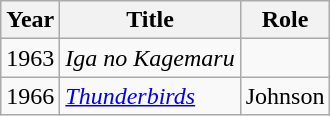<table class="wikitable">
<tr>
<th>Year</th>
<th>Title</th>
<th>Role</th>
</tr>
<tr>
<td>1963</td>
<td><em>Iga no Kagemaru</em></td>
<td></td>
</tr>
<tr>
<td>1966</td>
<td><em><a href='#'>Thunderbirds</a></em></td>
<td>Johnson</td>
</tr>
</table>
